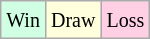<table class="wikitable">
<tr>
<td style="background-color: #d0ffe3;"><small>Win</small></td>
<td style="background-color: #ffffdd;"><small>Draw</small></td>
<td style="background-color: #ffd0e3;"><small>Loss</small></td>
</tr>
</table>
